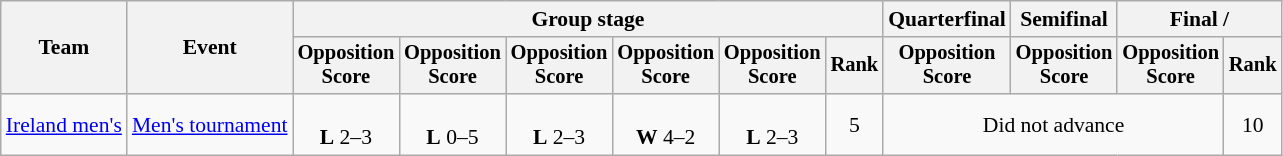<table class="wikitable" style="font-size:90%">
<tr>
<th rowspan=2>Team</th>
<th rowspan=2>Event</th>
<th colspan=6>Group stage</th>
<th>Quarterfinal</th>
<th>Semifinal</th>
<th colspan=2>Final / </th>
</tr>
<tr style="font-size:95%">
<th>Opposition<br>Score</th>
<th>Opposition<br>Score</th>
<th>Opposition<br>Score</th>
<th>Opposition<br>Score</th>
<th>Opposition<br>Score</th>
<th>Rank</th>
<th>Opposition<br>Score</th>
<th>Opposition<br>Score</th>
<th>Opposition<br>Score</th>
<th>Rank</th>
</tr>
<tr align=center>
<td align=left><a href='#'>Ireland men's</a></td>
<td align=left><a href='#'>Men's tournament</a></td>
<td><br><strong>L</strong> 2–3</td>
<td><br><strong>L</strong> 0–5</td>
<td><br><strong>L</strong> 2–3</td>
<td><br><strong>W</strong> 4–2</td>
<td><br><strong>L</strong> 2–3</td>
<td>5</td>
<td colspan=3>Did not advance</td>
<td>10</td>
</tr>
</table>
